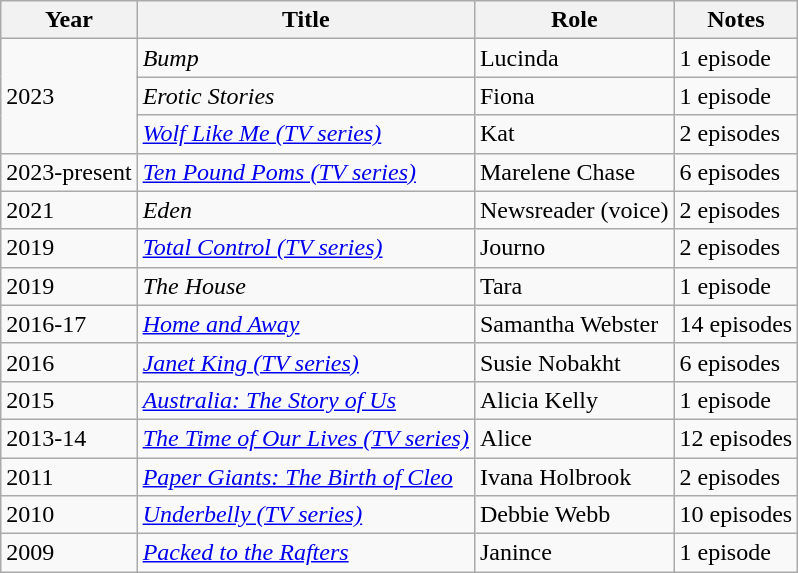<table class="wikitable sortable">
<tr>
<th>Year</th>
<th>Title</th>
<th>Role</th>
<th>Notes</th>
</tr>
<tr>
<td rowspan="3">2023</td>
<td><em>Bump</em></td>
<td>Lucinda</td>
<td>1 episode</td>
</tr>
<tr>
<td><em>Erotic Stories</em></td>
<td>Fiona</td>
<td>1 episode</td>
</tr>
<tr>
<td><em><a href='#'>Wolf Like Me (TV series)</a></em></td>
<td>Kat</td>
<td>2 episodes</td>
</tr>
<tr>
<td>2023-present</td>
<td><em><a href='#'>Ten Pound Poms (TV series)</a></em></td>
<td>Marelene Chase</td>
<td>6 episodes</td>
</tr>
<tr>
<td>2021</td>
<td><em>Eden</em></td>
<td>Newsreader (voice)</td>
<td>2 episodes</td>
</tr>
<tr>
<td>2019</td>
<td><em><a href='#'>Total Control (TV series)</a></em></td>
<td>Journo</td>
<td>2 episodes</td>
</tr>
<tr>
<td>2019</td>
<td><em>The House</em></td>
<td>Tara</td>
<td>1 episode</td>
</tr>
<tr>
<td>2016-17</td>
<td><em><a href='#'>Home and Away</a></em></td>
<td>Samantha Webster</td>
<td>14 episodes</td>
</tr>
<tr>
<td>2016</td>
<td><em><a href='#'>Janet King (TV series)</a></em></td>
<td>Susie Nobakht</td>
<td>6 episodes</td>
</tr>
<tr>
<td>2015</td>
<td><em><a href='#'>Australia: The Story of Us</a></em></td>
<td>Alicia Kelly</td>
<td>1 episode</td>
</tr>
<tr>
<td>2013-14</td>
<td><em><a href='#'>The Time of Our Lives (TV series)</a></em></td>
<td>Alice</td>
<td>12 episodes</td>
</tr>
<tr>
<td>2011</td>
<td><em><a href='#'>Paper Giants: The Birth of Cleo</a></em></td>
<td>Ivana Holbrook</td>
<td>2 episodes</td>
</tr>
<tr>
<td>2010</td>
<td><em><a href='#'>Underbelly (TV series)</a></em></td>
<td>Debbie Webb</td>
<td>10 episodes</td>
</tr>
<tr>
<td>2009</td>
<td><em><a href='#'>Packed to the Rafters</a></em></td>
<td>Janince</td>
<td>1 episode</td>
</tr>
</table>
